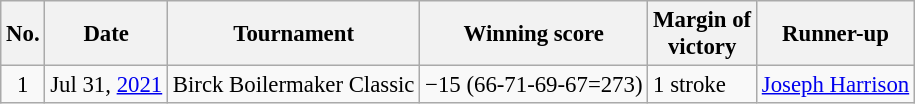<table class="wikitable" style="font-size:95%;">
<tr>
<th>No.</th>
<th>Date</th>
<th>Tournament</th>
<th>Winning score</th>
<th>Margin of<br>victory</th>
<th>Runner-up</th>
</tr>
<tr>
<td align=center>1</td>
<td align=right>Jul 31, <a href='#'>2021</a></td>
<td>Birck Boilermaker Classic</td>
<td>−15 (66-71-69-67=273)</td>
<td>1 stroke</td>
<td> <a href='#'>Joseph Harrison</a></td>
</tr>
</table>
